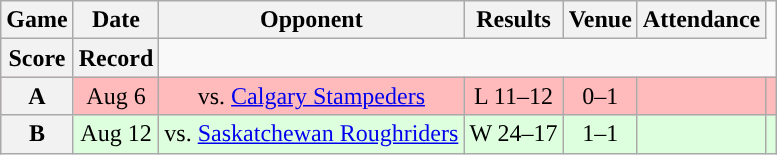<table class="wikitable" style="text-align:center">
<tr>
<th>Game</th>
<th>Date</th>
<th>Opponent</th>
<th>Results</th>
<th>Venue</th>
<th>Attendance</th>
</tr>
<tr>
<th>Score</th>
<th>Record</th>
</tr>
<tr style="background:#ffbbbb">
<th>A</th>
<td>Aug 6</td>
<td>vs. <a href='#'>Calgary Stampeders</a></td>
<td>L 11–12</td>
<td>0–1</td>
<td></td>
<td></td>
</tr>
<tr style="background:#ddffdd">
<th>B</th>
<td>Aug 12</td>
<td>vs. <a href='#'>Saskatchewan Roughriders</a></td>
<td>W 24–17</td>
<td>1–1</td>
<td></td>
<td></td>
</tr>
</table>
